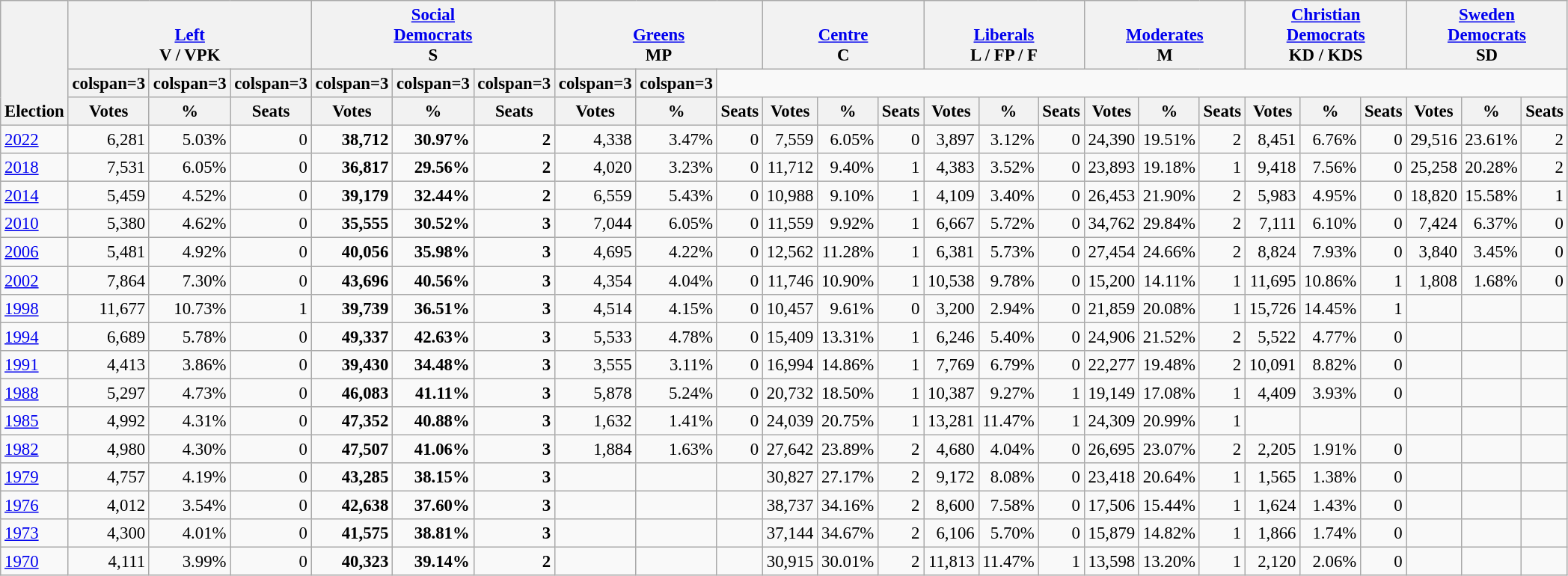<table class="wikitable" border="1" style="font-size:95%; text-align:right;">
<tr>
<th style="text-align:left;" valign=bottom rowspan=3>Election</th>
<th valign=bottom colspan=3><a href='#'>Left</a><br>V / VPK</th>
<th valign=bottom colspan=3><a href='#'>Social<br>Democrats</a><br>S</th>
<th valign=bottom colspan=3><a href='#'>Greens</a><br>MP</th>
<th valign=bottom colspan=3><a href='#'>Centre</a><br>C</th>
<th valign=bottom colspan=3><a href='#'>Liberals</a><br>L / FP / F</th>
<th valign=bottom colspan=3><a href='#'>Moderates</a><br>M</th>
<th valign=bottom colspan=3><a href='#'>Christian<br>Democrats</a><br>KD / KDS</th>
<th valign=bottom colspan=3><a href='#'>Sweden<br>Democrats</a><br>SD</th>
</tr>
<tr>
<th>colspan=3 </th>
<th>colspan=3 </th>
<th>colspan=3 </th>
<th>colspan=3 </th>
<th>colspan=3 </th>
<th>colspan=3 </th>
<th>colspan=3 </th>
<th>colspan=3 </th>
</tr>
<tr>
<th>Votes</th>
<th>%</th>
<th>Seats</th>
<th>Votes</th>
<th>%</th>
<th>Seats</th>
<th>Votes</th>
<th>%</th>
<th>Seats</th>
<th>Votes</th>
<th>%</th>
<th>Seats</th>
<th>Votes</th>
<th>%</th>
<th>Seats</th>
<th>Votes</th>
<th>%</th>
<th>Seats</th>
<th>Votes</th>
<th>%</th>
<th>Seats</th>
<th>Votes</th>
<th>%</th>
<th>Seats</th>
</tr>
<tr>
<td align=left><a href='#'>2022</a></td>
<td>6,281</td>
<td>5.03%</td>
<td>0</td>
<td><strong>38,712</strong></td>
<td><strong>30.97%</strong></td>
<td><strong>2</strong></td>
<td>4,338</td>
<td>3.47%</td>
<td>0</td>
<td>7,559</td>
<td>6.05%</td>
<td>0</td>
<td>3,897</td>
<td>3.12%</td>
<td>0</td>
<td>24,390</td>
<td>19.51%</td>
<td>2</td>
<td>8,451</td>
<td>6.76%</td>
<td>0</td>
<td>29,516</td>
<td>23.61%</td>
<td>2</td>
</tr>
<tr>
<td align=left><a href='#'>2018</a></td>
<td>7,531</td>
<td>6.05%</td>
<td>0</td>
<td><strong>36,817</strong></td>
<td><strong>29.56%</strong></td>
<td><strong>2</strong></td>
<td>4,020</td>
<td>3.23%</td>
<td>0</td>
<td>11,712</td>
<td>9.40%</td>
<td>1</td>
<td>4,383</td>
<td>3.52%</td>
<td>0</td>
<td>23,893</td>
<td>19.18%</td>
<td>1</td>
<td>9,418</td>
<td>7.56%</td>
<td>0</td>
<td>25,258</td>
<td>20.28%</td>
<td>2</td>
</tr>
<tr>
<td align=left><a href='#'>2014</a></td>
<td>5,459</td>
<td>4.52%</td>
<td>0</td>
<td><strong>39,179</strong></td>
<td><strong>32.44%</strong></td>
<td><strong>2</strong></td>
<td>6,559</td>
<td>5.43%</td>
<td>0</td>
<td>10,988</td>
<td>9.10%</td>
<td>1</td>
<td>4,109</td>
<td>3.40%</td>
<td>0</td>
<td>26,453</td>
<td>21.90%</td>
<td>2</td>
<td>5,983</td>
<td>4.95%</td>
<td>0</td>
<td>18,820</td>
<td>15.58%</td>
<td>1</td>
</tr>
<tr>
<td align=left><a href='#'>2010</a></td>
<td>5,380</td>
<td>4.62%</td>
<td>0</td>
<td><strong>35,555</strong></td>
<td><strong>30.52%</strong></td>
<td><strong>3</strong></td>
<td>7,044</td>
<td>6.05%</td>
<td>0</td>
<td>11,559</td>
<td>9.92%</td>
<td>1</td>
<td>6,667</td>
<td>5.72%</td>
<td>0</td>
<td>34,762</td>
<td>29.84%</td>
<td>2</td>
<td>7,111</td>
<td>6.10%</td>
<td>0</td>
<td>7,424</td>
<td>6.37%</td>
<td>0</td>
</tr>
<tr>
<td align=left><a href='#'>2006</a></td>
<td>5,481</td>
<td>4.92%</td>
<td>0</td>
<td><strong>40,056</strong></td>
<td><strong>35.98%</strong></td>
<td><strong>3</strong></td>
<td>4,695</td>
<td>4.22%</td>
<td>0</td>
<td>12,562</td>
<td>11.28%</td>
<td>1</td>
<td>6,381</td>
<td>5.73%</td>
<td>0</td>
<td>27,454</td>
<td>24.66%</td>
<td>2</td>
<td>8,824</td>
<td>7.93%</td>
<td>0</td>
<td>3,840</td>
<td>3.45%</td>
<td>0</td>
</tr>
<tr>
<td align=left><a href='#'>2002</a></td>
<td>7,864</td>
<td>7.30%</td>
<td>0</td>
<td><strong>43,696</strong></td>
<td><strong>40.56%</strong></td>
<td><strong>3</strong></td>
<td>4,354</td>
<td>4.04%</td>
<td>0</td>
<td>11,746</td>
<td>10.90%</td>
<td>1</td>
<td>10,538</td>
<td>9.78%</td>
<td>0</td>
<td>15,200</td>
<td>14.11%</td>
<td>1</td>
<td>11,695</td>
<td>10.86%</td>
<td>1</td>
<td>1,808</td>
<td>1.68%</td>
<td>0</td>
</tr>
<tr>
<td align=left><a href='#'>1998</a></td>
<td>11,677</td>
<td>10.73%</td>
<td>1</td>
<td><strong>39,739</strong></td>
<td><strong>36.51%</strong></td>
<td><strong>3</strong></td>
<td>4,514</td>
<td>4.15%</td>
<td>0</td>
<td>10,457</td>
<td>9.61%</td>
<td>0</td>
<td>3,200</td>
<td>2.94%</td>
<td>0</td>
<td>21,859</td>
<td>20.08%</td>
<td>1</td>
<td>15,726</td>
<td>14.45%</td>
<td>1</td>
<td></td>
<td></td>
<td></td>
</tr>
<tr>
<td align=left><a href='#'>1994</a></td>
<td>6,689</td>
<td>5.78%</td>
<td>0</td>
<td><strong>49,337</strong></td>
<td><strong>42.63%</strong></td>
<td><strong>3</strong></td>
<td>5,533</td>
<td>4.78%</td>
<td>0</td>
<td>15,409</td>
<td>13.31%</td>
<td>1</td>
<td>6,246</td>
<td>5.40%</td>
<td>0</td>
<td>24,906</td>
<td>21.52%</td>
<td>2</td>
<td>5,522</td>
<td>4.77%</td>
<td>0</td>
<td></td>
<td></td>
<td></td>
</tr>
<tr>
<td align=left><a href='#'>1991</a></td>
<td>4,413</td>
<td>3.86%</td>
<td>0</td>
<td><strong>39,430</strong></td>
<td><strong>34.48%</strong></td>
<td><strong>3</strong></td>
<td>3,555</td>
<td>3.11%</td>
<td>0</td>
<td>16,994</td>
<td>14.86%</td>
<td>1</td>
<td>7,769</td>
<td>6.79%</td>
<td>0</td>
<td>22,277</td>
<td>19.48%</td>
<td>2</td>
<td>10,091</td>
<td>8.82%</td>
<td>0</td>
<td></td>
<td></td>
<td></td>
</tr>
<tr>
<td align=left><a href='#'>1988</a></td>
<td>5,297</td>
<td>4.73%</td>
<td>0</td>
<td><strong>46,083</strong></td>
<td><strong>41.11%</strong></td>
<td><strong>3</strong></td>
<td>5,878</td>
<td>5.24%</td>
<td>0</td>
<td>20,732</td>
<td>18.50%</td>
<td>1</td>
<td>10,387</td>
<td>9.27%</td>
<td>1</td>
<td>19,149</td>
<td>17.08%</td>
<td>1</td>
<td>4,409</td>
<td>3.93%</td>
<td>0</td>
<td></td>
<td></td>
<td></td>
</tr>
<tr>
<td align=left><a href='#'>1985</a></td>
<td>4,992</td>
<td>4.31%</td>
<td>0</td>
<td><strong>47,352</strong></td>
<td><strong>40.88%</strong></td>
<td><strong>3</strong></td>
<td>1,632</td>
<td>1.41%</td>
<td>0</td>
<td>24,039</td>
<td>20.75%</td>
<td>1</td>
<td>13,281</td>
<td>11.47%</td>
<td>1</td>
<td>24,309</td>
<td>20.99%</td>
<td>1</td>
<td></td>
<td></td>
<td></td>
<td></td>
<td></td>
<td></td>
</tr>
<tr>
<td align=left><a href='#'>1982</a></td>
<td>4,980</td>
<td>4.30%</td>
<td>0</td>
<td><strong>47,507</strong></td>
<td><strong>41.06%</strong></td>
<td><strong>3</strong></td>
<td>1,884</td>
<td>1.63%</td>
<td>0</td>
<td>27,642</td>
<td>23.89%</td>
<td>2</td>
<td>4,680</td>
<td>4.04%</td>
<td>0</td>
<td>26,695</td>
<td>23.07%</td>
<td>2</td>
<td>2,205</td>
<td>1.91%</td>
<td>0</td>
<td></td>
<td></td>
<td></td>
</tr>
<tr>
<td align=left><a href='#'>1979</a></td>
<td>4,757</td>
<td>4.19%</td>
<td>0</td>
<td><strong>43,285</strong></td>
<td><strong>38.15%</strong></td>
<td><strong>3</strong></td>
<td></td>
<td></td>
<td></td>
<td>30,827</td>
<td>27.17%</td>
<td>2</td>
<td>9,172</td>
<td>8.08%</td>
<td>0</td>
<td>23,418</td>
<td>20.64%</td>
<td>1</td>
<td>1,565</td>
<td>1.38%</td>
<td>0</td>
<td></td>
<td></td>
<td></td>
</tr>
<tr>
<td align=left><a href='#'>1976</a></td>
<td>4,012</td>
<td>3.54%</td>
<td>0</td>
<td><strong>42,638</strong></td>
<td><strong>37.60%</strong></td>
<td><strong>3</strong></td>
<td></td>
<td></td>
<td></td>
<td>38,737</td>
<td>34.16%</td>
<td>2</td>
<td>8,600</td>
<td>7.58%</td>
<td>0</td>
<td>17,506</td>
<td>15.44%</td>
<td>1</td>
<td>1,624</td>
<td>1.43%</td>
<td>0</td>
<td></td>
<td></td>
<td></td>
</tr>
<tr>
<td align=left><a href='#'>1973</a></td>
<td>4,300</td>
<td>4.01%</td>
<td>0</td>
<td><strong>41,575</strong></td>
<td><strong>38.81%</strong></td>
<td><strong>3</strong></td>
<td></td>
<td></td>
<td></td>
<td>37,144</td>
<td>34.67%</td>
<td>2</td>
<td>6,106</td>
<td>5.70%</td>
<td>0</td>
<td>15,879</td>
<td>14.82%</td>
<td>1</td>
<td>1,866</td>
<td>1.74%</td>
<td>0</td>
<td></td>
<td></td>
<td></td>
</tr>
<tr>
<td align=left><a href='#'>1970</a></td>
<td>4,111</td>
<td>3.99%</td>
<td>0</td>
<td><strong>40,323</strong></td>
<td><strong>39.14%</strong></td>
<td><strong>2</strong></td>
<td></td>
<td></td>
<td></td>
<td>30,915</td>
<td>30.01%</td>
<td>2</td>
<td>11,813</td>
<td>11.47%</td>
<td>1</td>
<td>13,598</td>
<td>13.20%</td>
<td>1</td>
<td>2,120</td>
<td>2.06%</td>
<td>0</td>
<td></td>
<td></td>
<td></td>
</tr>
</table>
